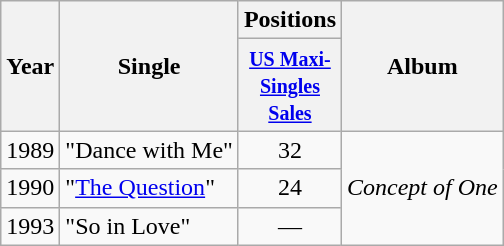<table class="wikitable">
<tr>
<th style="text-align:center;" rowspan="2">Year</th>
<th style="text-align:center;" rowspan="2">Single</th>
<th style="text-align:center;">Positions</th>
<th style="text-align:center;" rowspan="2">Album</th>
</tr>
<tr>
<th width="40"><small><a href='#'>US Maxi-Singles Sales</a></small></th>
</tr>
<tr>
<td style="text-align:center;">1989</td>
<td style="text-align:left; vertical-align:top;">"Dance with Me"</td>
<td style="text-align:center; vertical-align:top;">32</td>
<td style="text-align:left;" rowspan="3"><em>Concept of One</em></td>
</tr>
<tr>
<td style="text-align:center;">1990</td>
<td style="text-align:left; vertical-align:top;">"<a href='#'>The Question</a>"</td>
<td style="text-align:center; vertical-align:top;">24</td>
</tr>
<tr>
<td style="text-align:center;">1993</td>
<td style="text-align:left; vertical-align:top;">"So in Love"</td>
<td style="text-align:center; vertical-align:top;">—</td>
</tr>
</table>
